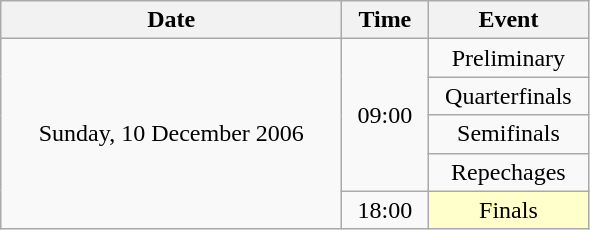<table class = "wikitable" style="text-align:center;">
<tr>
<th width=220>Date</th>
<th width=50>Time</th>
<th width=100>Event</th>
</tr>
<tr>
<td rowspan=5>Sunday, 10 December 2006</td>
<td rowspan=4>09:00</td>
<td>Preliminary</td>
</tr>
<tr>
<td>Quarterfinals</td>
</tr>
<tr>
<td>Semifinals</td>
</tr>
<tr>
<td>Repechages</td>
</tr>
<tr>
<td>18:00</td>
<td bgcolor=ffffcc>Finals</td>
</tr>
</table>
